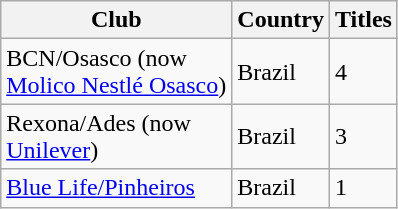<table class="wikitable">
<tr>
<th>Club</th>
<th>Country</th>
<th>Titles</th>
</tr>
<tr>
<td>BCN/Osasco (now<br><a href='#'>Molico Nestlé Osasco</a>)</td>
<td> Brazil</td>
<td>4</td>
</tr>
<tr>
<td>Rexona/Ades (now<br><a href='#'>Unilever</a>)</td>
<td> Brazil</td>
<td>3</td>
</tr>
<tr>
<td><a href='#'>Blue Life/Pinheiros</a></td>
<td> Brazil</td>
<td>1</td>
</tr>
</table>
